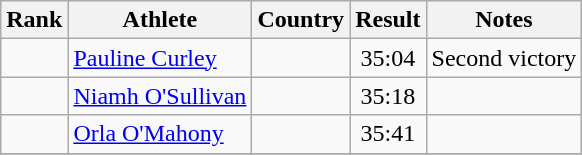<table class="wikitable sortable" style=text-align:center>
<tr>
<th>Rank</th>
<th>Athlete</th>
<th>Country</th>
<th>Result</th>
<th>Notes</th>
</tr>
<tr>
<td></td>
<td align=left><a href='#'>Pauline Curley</a></td>
<td align=left></td>
<td>35:04</td>
<td>Second victory</td>
</tr>
<tr>
<td></td>
<td align=left><a href='#'>Niamh O'Sullivan</a></td>
<td align=left></td>
<td>35:18</td>
<td></td>
</tr>
<tr>
<td></td>
<td align=left><a href='#'>Orla O'Mahony</a></td>
<td align=left></td>
<td>35:41</td>
<td></td>
</tr>
<tr>
</tr>
</table>
